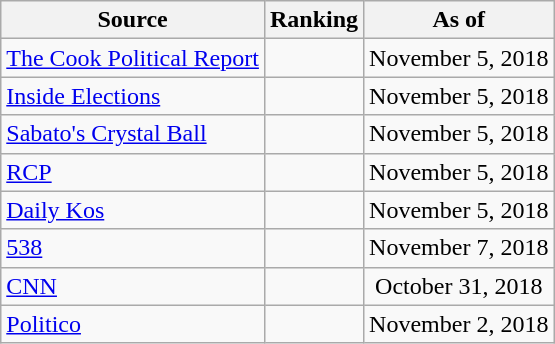<table class="wikitable" style="text-align:center">
<tr>
<th>Source</th>
<th>Ranking</th>
<th>As of</th>
</tr>
<tr>
<td align=left><a href='#'>The Cook Political Report</a></td>
<td></td>
<td>November 5, 2018</td>
</tr>
<tr>
<td align=left><a href='#'>Inside Elections</a></td>
<td></td>
<td>November 5, 2018</td>
</tr>
<tr>
<td align=left><a href='#'>Sabato's Crystal Ball</a></td>
<td></td>
<td>November 5, 2018</td>
</tr>
<tr>
<td align="left"><a href='#'>RCP</a></td>
<td></td>
<td>November 5, 2018</td>
</tr>
<tr>
<td align="left"><a href='#'>Daily Kos</a></td>
<td></td>
<td>November 5, 2018</td>
</tr>
<tr>
<td align="left"><a href='#'>538</a></td>
<td></td>
<td>November 7, 2018</td>
</tr>
<tr>
<td align="left"><a href='#'>CNN</a></td>
<td></td>
<td>October 31, 2018</td>
</tr>
<tr>
<td align="left"><a href='#'>Politico</a></td>
<td></td>
<td>November 2, 2018</td>
</tr>
</table>
